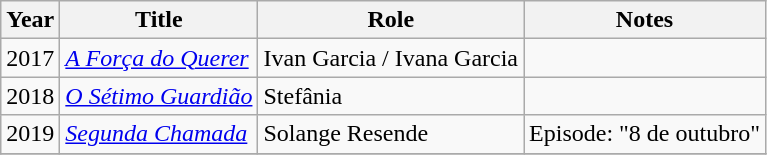<table class="wikitable">
<tr>
<th>Year</th>
<th>Title</th>
<th>Role</th>
<th>Notes</th>
</tr>
<tr>
<td>2017</td>
<td><em><a href='#'>A Força do Querer</a></em></td>
<td>Ivan Garcia / Ivana Garcia</td>
<td></td>
</tr>
<tr>
<td>2018</td>
<td><em><a href='#'>O Sétimo Guardião</a></em></td>
<td>Stefânia</td>
<td></td>
</tr>
<tr>
<td>2019</td>
<td><em><a href='#'>Segunda Chamada</a></em></td>
<td>Solange Resende</td>
<td>Episode: "8 de outubro"</td>
</tr>
<tr>
</tr>
</table>
